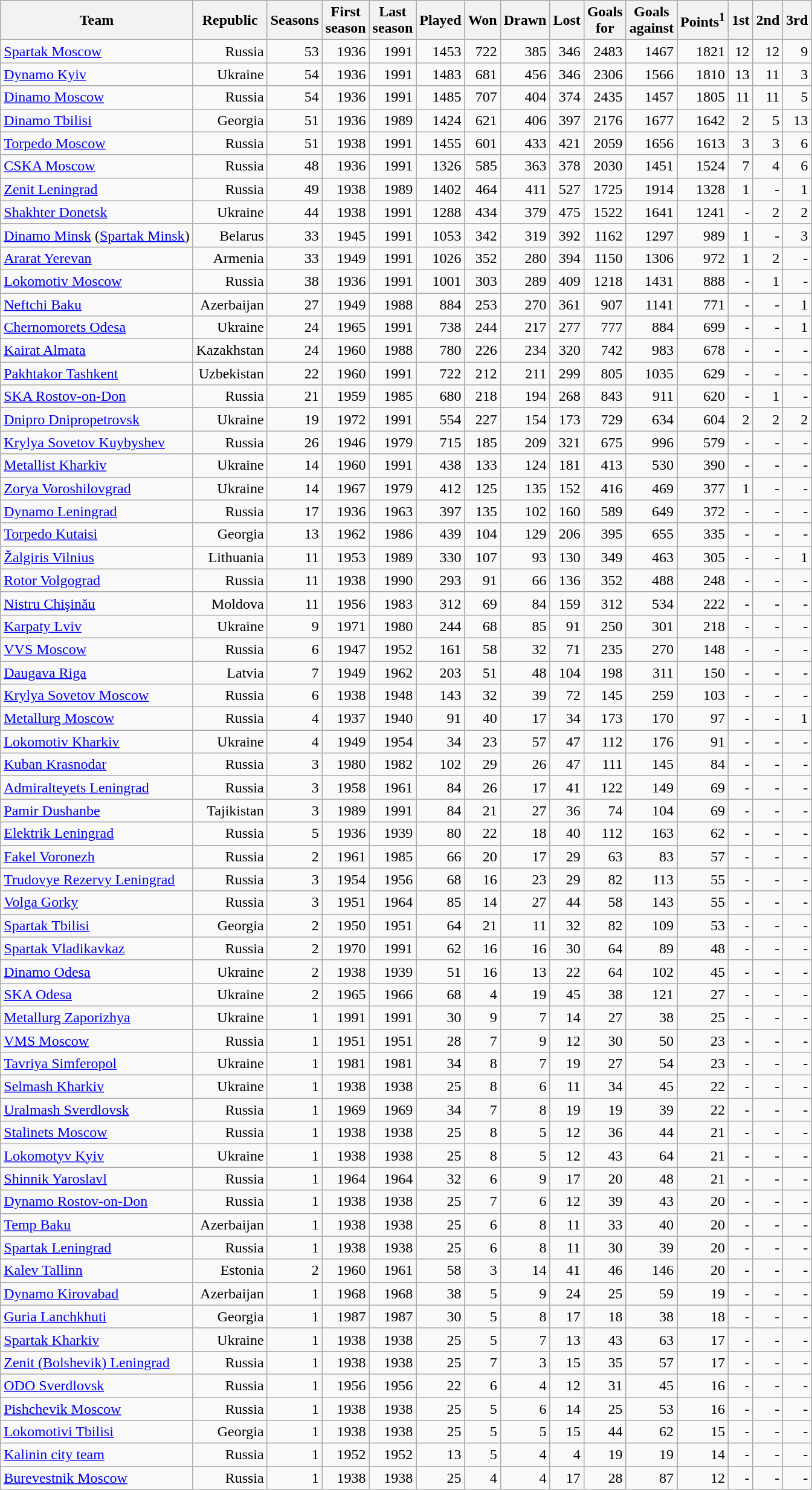<table class="wikitable sortable">
<tr>
<th>Team</th>
<th>Republic</th>
<th>Seasons</th>
<th>First<br>season</th>
<th>Last<br>season</th>
<th>Played</th>
<th>Won</th>
<th>Drawn</th>
<th>Lost</th>
<th>Goals<br>for</th>
<th>Goals<br>against</th>
<th>Points<sup>1</sup></th>
<th>1st</th>
<th>2nd</th>
<th>3rd</th>
</tr>
<tr style="text-align:right;">
<td align="left"><a href='#'>Spartak Moscow</a></td>
<td>Russia</td>
<td>53</td>
<td>1936</td>
<td>1991</td>
<td>1453</td>
<td>722</td>
<td>385</td>
<td>346</td>
<td>2483</td>
<td>1467</td>
<td>1821</td>
<td>12</td>
<td>12</td>
<td>9</td>
</tr>
<tr style="text-align:right;">
<td align="left"><a href='#'>Dynamo Kyiv</a></td>
<td>Ukraine</td>
<td>54</td>
<td>1936</td>
<td>1991</td>
<td>1483</td>
<td>681</td>
<td>456</td>
<td>346</td>
<td>2306</td>
<td>1566</td>
<td>1810</td>
<td>13</td>
<td>11</td>
<td>3</td>
</tr>
<tr style="text-align:right;">
<td align="left"><a href='#'>Dinamo Moscow</a></td>
<td>Russia</td>
<td>54</td>
<td>1936</td>
<td>1991</td>
<td>1485</td>
<td>707</td>
<td>404</td>
<td>374</td>
<td>2435</td>
<td>1457</td>
<td>1805</td>
<td>11</td>
<td>11</td>
<td>5</td>
</tr>
<tr style="text-align:right;">
<td align="left"><a href='#'>Dinamo Tbilisi</a></td>
<td>Georgia</td>
<td>51</td>
<td>1936</td>
<td>1989</td>
<td>1424</td>
<td>621</td>
<td>406</td>
<td>397</td>
<td>2176</td>
<td>1677</td>
<td>1642</td>
<td>2</td>
<td>5</td>
<td>13</td>
</tr>
<tr style="text-align:right;">
<td align="left"><a href='#'>Torpedo Moscow</a></td>
<td>Russia</td>
<td>51</td>
<td>1938</td>
<td>1991</td>
<td>1455</td>
<td>601</td>
<td>433</td>
<td>421</td>
<td>2059</td>
<td>1656</td>
<td>1613</td>
<td>3</td>
<td>3</td>
<td>6</td>
</tr>
<tr style="text-align:right;">
<td align="left"><a href='#'>CSKA Moscow</a></td>
<td>Russia</td>
<td>48</td>
<td>1936</td>
<td>1991</td>
<td>1326</td>
<td>585</td>
<td>363</td>
<td>378</td>
<td>2030</td>
<td>1451</td>
<td>1524</td>
<td>7</td>
<td>4</td>
<td>6</td>
</tr>
<tr style="text-align:right;">
<td align="left"><a href='#'>Zenit Leningrad</a></td>
<td>Russia</td>
<td>49</td>
<td>1938</td>
<td>1989</td>
<td>1402</td>
<td>464</td>
<td>411</td>
<td>527</td>
<td>1725</td>
<td>1914</td>
<td>1328</td>
<td>1</td>
<td>-</td>
<td>1</td>
</tr>
<tr style="text-align:right;">
<td align="left"><a href='#'>Shakhter Donetsk</a></td>
<td>Ukraine</td>
<td>44</td>
<td>1938</td>
<td>1991</td>
<td>1288</td>
<td>434</td>
<td>379</td>
<td>475</td>
<td>1522</td>
<td>1641</td>
<td>1241</td>
<td>-</td>
<td>2</td>
<td>2</td>
</tr>
<tr style="text-align:right;">
<td align="left"><a href='#'>Dinamo Minsk</a> (<a href='#'>Spartak Minsk</a>)</td>
<td>Belarus</td>
<td>33</td>
<td>1945</td>
<td>1991</td>
<td>1053</td>
<td>342</td>
<td>319</td>
<td>392</td>
<td>1162</td>
<td>1297</td>
<td>989</td>
<td>1</td>
<td>-</td>
<td>3</td>
</tr>
<tr style="text-align:right;">
<td align="left"><a href='#'>Ararat Yerevan</a></td>
<td>Armenia</td>
<td>33</td>
<td>1949</td>
<td>1991</td>
<td>1026</td>
<td>352</td>
<td>280</td>
<td>394</td>
<td>1150</td>
<td>1306</td>
<td>972</td>
<td>1</td>
<td>2</td>
<td>-</td>
</tr>
<tr style="text-align:right;">
<td align="left"><a href='#'>Lokomotiv Moscow</a></td>
<td>Russia</td>
<td>38</td>
<td>1936</td>
<td>1991</td>
<td>1001</td>
<td>303</td>
<td>289</td>
<td>409</td>
<td>1218</td>
<td>1431</td>
<td>888</td>
<td>-</td>
<td>1</td>
<td>-</td>
</tr>
<tr style="text-align:right;">
<td align="left"><a href='#'>Neftchi Baku</a></td>
<td>Azerbaijan</td>
<td>27</td>
<td>1949</td>
<td>1988</td>
<td>884</td>
<td>253</td>
<td>270</td>
<td>361</td>
<td>907</td>
<td>1141</td>
<td>771</td>
<td>-</td>
<td>-</td>
<td>1</td>
</tr>
<tr style="text-align:right;">
<td align="left"><a href='#'>Chernomorets Odesa</a></td>
<td>Ukraine</td>
<td>24</td>
<td>1965</td>
<td>1991</td>
<td>738</td>
<td>244</td>
<td>217</td>
<td>277</td>
<td>777</td>
<td>884</td>
<td>699</td>
<td>-</td>
<td>-</td>
<td>1</td>
</tr>
<tr style="text-align:right;">
<td align="left"><a href='#'>Kairat Almata</a></td>
<td>Kazakhstan</td>
<td>24</td>
<td>1960</td>
<td>1988</td>
<td>780</td>
<td>226</td>
<td>234</td>
<td>320</td>
<td>742</td>
<td>983</td>
<td>678</td>
<td>-</td>
<td>-</td>
<td>-</td>
</tr>
<tr style="text-align:right;">
<td align="left"><a href='#'>Pakhtakor Tashkent</a></td>
<td>Uzbekistan</td>
<td>22</td>
<td>1960</td>
<td>1991</td>
<td>722</td>
<td>212</td>
<td>211</td>
<td>299</td>
<td>805</td>
<td>1035</td>
<td>629</td>
<td>-</td>
<td>-</td>
<td>-</td>
</tr>
<tr style="text-align:right;">
<td align="left"><a href='#'>SKA Rostov-on-Don</a></td>
<td>Russia</td>
<td>21</td>
<td>1959</td>
<td>1985</td>
<td>680</td>
<td>218</td>
<td>194</td>
<td>268</td>
<td>843</td>
<td>911</td>
<td>620</td>
<td>-</td>
<td>1</td>
<td>-</td>
</tr>
<tr style="text-align:right;">
<td align="left"><a href='#'>Dnipro Dnipropetrovsk</a></td>
<td>Ukraine</td>
<td>19</td>
<td>1972</td>
<td>1991</td>
<td>554</td>
<td>227</td>
<td>154</td>
<td>173</td>
<td>729</td>
<td>634</td>
<td>604</td>
<td>2</td>
<td>2</td>
<td>2</td>
</tr>
<tr style="text-align:right;">
<td align="left"><a href='#'>Krylya Sovetov Kuybyshev</a></td>
<td>Russia</td>
<td>26</td>
<td>1946</td>
<td>1979</td>
<td>715</td>
<td>185</td>
<td>209</td>
<td>321</td>
<td>675</td>
<td>996</td>
<td>579</td>
<td>-</td>
<td>-</td>
<td>-</td>
</tr>
<tr style="text-align:right;">
<td align="left"><a href='#'>Metallist Kharkiv</a></td>
<td>Ukraine</td>
<td>14</td>
<td>1960</td>
<td>1991</td>
<td>438</td>
<td>133</td>
<td>124</td>
<td>181</td>
<td>413</td>
<td>530</td>
<td>390</td>
<td>-</td>
<td>-</td>
<td>-</td>
</tr>
<tr style="text-align:right;">
<td align="left"><a href='#'>Zorya Voroshilovgrad</a></td>
<td>Ukraine</td>
<td>14</td>
<td>1967</td>
<td>1979</td>
<td>412</td>
<td>125</td>
<td>135</td>
<td>152</td>
<td>416</td>
<td>469</td>
<td>377</td>
<td>1</td>
<td>-</td>
<td>-</td>
</tr>
<tr style="text-align:right;">
<td align="left"><a href='#'>Dynamo Leningrad</a></td>
<td>Russia</td>
<td>17</td>
<td>1936</td>
<td>1963</td>
<td>397</td>
<td>135</td>
<td>102</td>
<td>160</td>
<td>589</td>
<td>649</td>
<td>372</td>
<td>-</td>
<td>-</td>
<td>-</td>
</tr>
<tr style="text-align:right;">
<td align="left"><a href='#'>Torpedo Kutaisi</a></td>
<td>Georgia</td>
<td>13</td>
<td>1962</td>
<td>1986</td>
<td>439</td>
<td>104</td>
<td>129</td>
<td>206</td>
<td>395</td>
<td>655</td>
<td>335</td>
<td>-</td>
<td>-</td>
<td>-</td>
</tr>
<tr style="text-align:right;">
<td align="left"><a href='#'>Žalgiris Vilnius</a></td>
<td>Lithuania</td>
<td>11</td>
<td>1953</td>
<td>1989</td>
<td>330</td>
<td>107</td>
<td>93</td>
<td>130</td>
<td>349</td>
<td>463</td>
<td>305</td>
<td>-</td>
<td>-</td>
<td>1</td>
</tr>
<tr style="text-align:right;">
<td align="left"><a href='#'>Rotor Volgograd</a></td>
<td>Russia</td>
<td>11</td>
<td>1938</td>
<td>1990</td>
<td>293</td>
<td>91</td>
<td>66</td>
<td>136</td>
<td>352</td>
<td>488</td>
<td>248</td>
<td>-</td>
<td>-</td>
<td>-</td>
</tr>
<tr style="text-align:right;">
<td align="left"><a href='#'>Nistru Chişinău</a></td>
<td>Moldova</td>
<td>11</td>
<td>1956</td>
<td>1983</td>
<td>312</td>
<td>69</td>
<td>84</td>
<td>159</td>
<td>312</td>
<td>534</td>
<td>222</td>
<td>-</td>
<td>-</td>
<td>-</td>
</tr>
<tr style="text-align:right;">
<td align="left"><a href='#'>Karpaty Lviv</a></td>
<td>Ukraine</td>
<td>9</td>
<td>1971</td>
<td>1980</td>
<td>244</td>
<td>68</td>
<td>85</td>
<td>91</td>
<td>250</td>
<td>301</td>
<td>218</td>
<td>-</td>
<td>-</td>
<td>-</td>
</tr>
<tr style="text-align:right;">
<td align="left"><a href='#'>VVS Moscow</a></td>
<td>Russia</td>
<td>6</td>
<td>1947</td>
<td>1952</td>
<td>161</td>
<td>58</td>
<td>32</td>
<td>71</td>
<td>235</td>
<td>270</td>
<td>148</td>
<td>-</td>
<td>-</td>
<td>-</td>
</tr>
<tr style="text-align:right;">
<td align="left"><a href='#'>Daugava Riga</a></td>
<td>Latvia</td>
<td>7</td>
<td>1949</td>
<td>1962</td>
<td>203</td>
<td>51</td>
<td>48</td>
<td>104</td>
<td>198</td>
<td>311</td>
<td>150</td>
<td>-</td>
<td>-</td>
<td>-</td>
</tr>
<tr style="text-align:right;">
<td align="left"><a href='#'>Krylya Sovetov Moscow</a></td>
<td>Russia</td>
<td>6</td>
<td>1938</td>
<td>1948</td>
<td>143</td>
<td>32</td>
<td>39</td>
<td>72</td>
<td>145</td>
<td>259</td>
<td>103</td>
<td>-</td>
<td>-</td>
<td>-</td>
</tr>
<tr style="text-align:right;">
<td align="left"><a href='#'>Metallurg Moscow</a></td>
<td>Russia</td>
<td>4</td>
<td>1937</td>
<td>1940</td>
<td>91</td>
<td>40</td>
<td>17</td>
<td>34</td>
<td>173</td>
<td>170</td>
<td>97</td>
<td>-</td>
<td>-</td>
<td>1</td>
</tr>
<tr style="text-align:right;">
<td align="left"><a href='#'>Lokomotiv Kharkiv</a></td>
<td>Ukraine</td>
<td>4</td>
<td>1949</td>
<td>1954</td>
<td>34</td>
<td>23</td>
<td>57</td>
<td>47</td>
<td>112</td>
<td>176</td>
<td>91</td>
<td>-</td>
<td>-</td>
<td>-</td>
</tr>
<tr style="text-align:right;">
<td align="left"><a href='#'>Kuban Krasnodar</a></td>
<td>Russia</td>
<td>3</td>
<td>1980</td>
<td>1982</td>
<td>102</td>
<td>29</td>
<td>26</td>
<td>47</td>
<td>111</td>
<td>145</td>
<td>84</td>
<td>-</td>
<td>-</td>
<td>-</td>
</tr>
<tr style="text-align:right;">
<td align="left"><a href='#'>Admiralteyets Leningrad</a></td>
<td>Russia</td>
<td>3</td>
<td>1958</td>
<td>1961</td>
<td>84</td>
<td>26</td>
<td>17</td>
<td>41</td>
<td>122</td>
<td>149</td>
<td>69</td>
<td>-</td>
<td>-</td>
<td>-</td>
</tr>
<tr style="text-align:right;">
<td align="left"><a href='#'>Pamir Dushanbe</a></td>
<td>Tajikistan</td>
<td>3</td>
<td>1989</td>
<td>1991</td>
<td>84</td>
<td>21</td>
<td>27</td>
<td>36</td>
<td>74</td>
<td>104</td>
<td>69</td>
<td>-</td>
<td>-</td>
<td>-</td>
</tr>
<tr style="text-align:right;">
<td align="left"><a href='#'>Elektrik Leningrad</a></td>
<td>Russia</td>
<td>5</td>
<td>1936</td>
<td>1939</td>
<td>80</td>
<td>22</td>
<td>18</td>
<td>40</td>
<td>112</td>
<td>163</td>
<td>62</td>
<td>-</td>
<td>-</td>
<td>-</td>
</tr>
<tr style="text-align:right;">
<td align="left"><a href='#'>Fakel Voronezh</a></td>
<td>Russia</td>
<td>2</td>
<td>1961</td>
<td>1985</td>
<td>66</td>
<td>20</td>
<td>17</td>
<td>29</td>
<td>63</td>
<td>83</td>
<td>57</td>
<td>-</td>
<td>-</td>
<td>-</td>
</tr>
<tr style="text-align:right;">
<td align="left"><a href='#'>Trudovye Rezervy Leningrad</a></td>
<td>Russia</td>
<td>3</td>
<td>1954</td>
<td>1956</td>
<td>68</td>
<td>16</td>
<td>23</td>
<td>29</td>
<td>82</td>
<td>113</td>
<td>55</td>
<td>-</td>
<td>-</td>
<td>-</td>
</tr>
<tr style="text-align:right;">
<td align="left"><a href='#'>Volga Gorky</a></td>
<td>Russia</td>
<td>3</td>
<td>1951</td>
<td>1964</td>
<td>85</td>
<td>14</td>
<td>27</td>
<td>44</td>
<td>58</td>
<td>143</td>
<td>55</td>
<td>-</td>
<td>-</td>
<td>-</td>
</tr>
<tr style="text-align:right;">
<td align="left"><a href='#'>Spartak Tbilisi</a></td>
<td>Georgia</td>
<td>2</td>
<td>1950</td>
<td>1951</td>
<td>64</td>
<td>21</td>
<td>11</td>
<td>32</td>
<td>82</td>
<td>109</td>
<td>53</td>
<td>-</td>
<td>-</td>
<td>-</td>
</tr>
<tr style="text-align:right;">
<td align="left"><a href='#'>Spartak Vladikavkaz</a></td>
<td>Russia</td>
<td>2</td>
<td>1970</td>
<td>1991</td>
<td>62</td>
<td>16</td>
<td>16</td>
<td>30</td>
<td>64</td>
<td>89</td>
<td>48</td>
<td>-</td>
<td>-</td>
<td>-</td>
</tr>
<tr style="text-align:right;">
<td align="left"><a href='#'>Dinamo Odesa</a></td>
<td>Ukraine</td>
<td>2</td>
<td>1938</td>
<td>1939</td>
<td>51</td>
<td>16</td>
<td>13</td>
<td>22</td>
<td>64</td>
<td>102</td>
<td>45</td>
<td>-</td>
<td>-</td>
<td>-</td>
</tr>
<tr style="text-align:right;">
<td align="left"><a href='#'>SKA Odesa</a></td>
<td>Ukraine</td>
<td>2</td>
<td>1965</td>
<td>1966</td>
<td>68</td>
<td>4</td>
<td>19</td>
<td>45</td>
<td>38</td>
<td>121</td>
<td>27</td>
<td>-</td>
<td>-</td>
<td>-</td>
</tr>
<tr style="text-align:right;">
<td align="left"><a href='#'>Metallurg Zaporizhya</a></td>
<td>Ukraine</td>
<td>1</td>
<td>1991</td>
<td>1991</td>
<td>30</td>
<td>9</td>
<td>7</td>
<td>14</td>
<td>27</td>
<td>38</td>
<td>25</td>
<td>-</td>
<td>-</td>
<td>-</td>
</tr>
<tr style="text-align:right;">
<td align="left"><a href='#'>VMS Moscow</a></td>
<td>Russia</td>
<td>1</td>
<td>1951</td>
<td>1951</td>
<td>28</td>
<td>7</td>
<td>9</td>
<td>12</td>
<td>30</td>
<td>50</td>
<td>23</td>
<td>-</td>
<td>-</td>
<td>-</td>
</tr>
<tr style="text-align:right;">
<td align="left"><a href='#'>Tavriya Simferopol</a></td>
<td>Ukraine</td>
<td>1</td>
<td>1981</td>
<td>1981</td>
<td>34</td>
<td>8</td>
<td>7</td>
<td>19</td>
<td>27</td>
<td>54</td>
<td>23</td>
<td>-</td>
<td>-</td>
<td>-</td>
</tr>
<tr style="text-align:right;">
<td align="left"><a href='#'>Selmash Kharkiv</a></td>
<td>Ukraine</td>
<td>1</td>
<td>1938</td>
<td>1938</td>
<td>25</td>
<td>8</td>
<td>6</td>
<td>11</td>
<td>34</td>
<td>45</td>
<td>22</td>
<td>-</td>
<td>-</td>
<td>-</td>
</tr>
<tr style="text-align:right;">
<td align="left"><a href='#'>Uralmash Sverdlovsk</a></td>
<td>Russia</td>
<td>1</td>
<td>1969</td>
<td>1969</td>
<td>34</td>
<td>7</td>
<td>8</td>
<td>19</td>
<td>19</td>
<td>39</td>
<td>22</td>
<td>-</td>
<td>-</td>
<td>-</td>
</tr>
<tr style="text-align:right;">
<td align="left"><a href='#'>Stalinets Moscow</a></td>
<td>Russia</td>
<td>1</td>
<td>1938</td>
<td>1938</td>
<td>25</td>
<td>8</td>
<td>5</td>
<td>12</td>
<td>36</td>
<td>44</td>
<td>21</td>
<td>-</td>
<td>-</td>
<td>-</td>
</tr>
<tr style="text-align:right;">
<td align="left"><a href='#'>Lokomotyv Kyiv</a></td>
<td>Ukraine</td>
<td>1</td>
<td>1938</td>
<td>1938</td>
<td>25</td>
<td>8</td>
<td>5</td>
<td>12</td>
<td>43</td>
<td>64</td>
<td>21</td>
<td>-</td>
<td>-</td>
<td>-</td>
</tr>
<tr style="text-align:right;">
<td align="left"><a href='#'>Shinnik Yaroslavl</a></td>
<td>Russia</td>
<td>1</td>
<td>1964</td>
<td>1964</td>
<td>32</td>
<td>6</td>
<td>9</td>
<td>17</td>
<td>20</td>
<td>48</td>
<td>21</td>
<td>-</td>
<td>-</td>
<td>-</td>
</tr>
<tr style="text-align:right;">
<td align="left"><a href='#'>Dynamo Rostov-on-Don</a></td>
<td>Russia</td>
<td>1</td>
<td>1938</td>
<td>1938</td>
<td>25</td>
<td>7</td>
<td>6</td>
<td>12</td>
<td>39</td>
<td>43</td>
<td>20</td>
<td>-</td>
<td>-</td>
<td>-</td>
</tr>
<tr style="text-align:right;">
<td align="left"><a href='#'>Temp Baku</a></td>
<td>Azerbaijan</td>
<td>1</td>
<td>1938</td>
<td>1938</td>
<td>25</td>
<td>6</td>
<td>8</td>
<td>11</td>
<td>33</td>
<td>40</td>
<td>20</td>
<td>-</td>
<td>-</td>
<td>-</td>
</tr>
<tr style="text-align:right;">
<td align="left"><a href='#'>Spartak Leningrad</a></td>
<td>Russia</td>
<td>1</td>
<td>1938</td>
<td>1938</td>
<td>25</td>
<td>6</td>
<td>8</td>
<td>11</td>
<td>30</td>
<td>39</td>
<td>20</td>
<td>-</td>
<td>-</td>
<td>-</td>
</tr>
<tr style="text-align:right;">
<td align="left"><a href='#'>Kalev Tallinn</a></td>
<td>Estonia</td>
<td>2</td>
<td>1960</td>
<td>1961</td>
<td>58</td>
<td>3</td>
<td>14</td>
<td>41</td>
<td>46</td>
<td>146</td>
<td>20</td>
<td>-</td>
<td>-</td>
<td>-</td>
</tr>
<tr style="text-align:right;">
<td align="left"><a href='#'>Dynamo Kirovabad</a></td>
<td>Azerbaijan</td>
<td>1</td>
<td>1968</td>
<td>1968</td>
<td>38</td>
<td>5</td>
<td>9</td>
<td>24</td>
<td>25</td>
<td>59</td>
<td>19</td>
<td>-</td>
<td>-</td>
<td>-</td>
</tr>
<tr style="text-align:right;">
<td align="left"><a href='#'>Guria Lanchkhuti</a></td>
<td>Georgia</td>
<td>1</td>
<td>1987</td>
<td>1987</td>
<td>30</td>
<td>5</td>
<td>8</td>
<td>17</td>
<td>18</td>
<td>38</td>
<td>18</td>
<td>-</td>
<td>-</td>
<td>-</td>
</tr>
<tr style="text-align:right;">
<td align="left"><a href='#'>Spartak Kharkiv</a></td>
<td>Ukraine</td>
<td>1</td>
<td>1938</td>
<td>1938</td>
<td>25</td>
<td>5</td>
<td>7</td>
<td>13</td>
<td>43</td>
<td>63</td>
<td>17</td>
<td>-</td>
<td>-</td>
<td>-</td>
</tr>
<tr style="text-align:right;">
<td align="left"><a href='#'>Zenit (Bolshevik) Leningrad</a></td>
<td>Russia</td>
<td>1</td>
<td>1938</td>
<td>1938</td>
<td>25</td>
<td>7</td>
<td>3</td>
<td>15</td>
<td>35</td>
<td>57</td>
<td>17</td>
<td>-</td>
<td>-</td>
<td>-</td>
</tr>
<tr style="text-align:right;">
<td align="left"><a href='#'>ODO Sverdlovsk</a></td>
<td>Russia</td>
<td>1</td>
<td>1956</td>
<td>1956</td>
<td>22</td>
<td>6</td>
<td>4</td>
<td>12</td>
<td>31</td>
<td>45</td>
<td>16</td>
<td>-</td>
<td>-</td>
<td>-</td>
</tr>
<tr style="text-align:right;">
<td align="left"><a href='#'>Pishchevik Moscow</a></td>
<td>Russia</td>
<td>1</td>
<td>1938</td>
<td>1938</td>
<td>25</td>
<td>5</td>
<td>6</td>
<td>14</td>
<td>25</td>
<td>53</td>
<td>16</td>
<td>-</td>
<td>-</td>
<td>-</td>
</tr>
<tr style="text-align:right;">
<td align="left"><a href='#'>Lokomotivi Tbilisi</a></td>
<td>Georgia</td>
<td>1</td>
<td>1938</td>
<td>1938</td>
<td>25</td>
<td>5</td>
<td>5</td>
<td>15</td>
<td>44</td>
<td>62</td>
<td>15</td>
<td>-</td>
<td>-</td>
<td>-</td>
</tr>
<tr style="text-align:right;">
<td align="left"><a href='#'>Kalinin city team</a></td>
<td>Russia</td>
<td>1</td>
<td>1952</td>
<td>1952</td>
<td>13</td>
<td>5</td>
<td>4</td>
<td>4</td>
<td>19</td>
<td>19</td>
<td>14</td>
<td>-</td>
<td>-</td>
<td>-</td>
</tr>
<tr style="text-align:right;">
<td align="left"><a href='#'>Burevestnik Moscow</a></td>
<td>Russia</td>
<td>1</td>
<td>1938</td>
<td>1938</td>
<td>25</td>
<td>4</td>
<td>4</td>
<td>17</td>
<td>28</td>
<td>87</td>
<td>12</td>
<td>-</td>
<td>-</td>
<td>-</td>
</tr>
</table>
